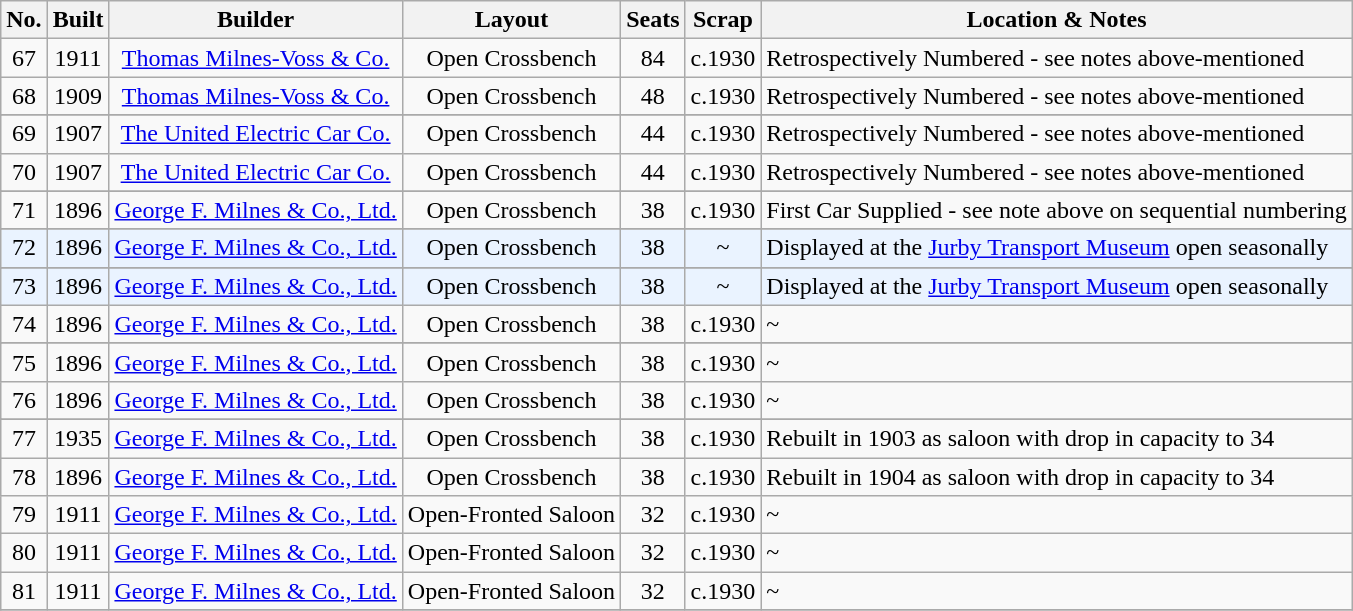<table class="wikitable">
<tr>
<th>No.</th>
<th>Built</th>
<th>Builder</th>
<th>Layout</th>
<th>Seats</th>
<th>Scrap</th>
<th>Location & Notes</th>
</tr>
<tr>
<td align="center">67</td>
<td align="center">1911</td>
<td align="center"><a href='#'>Thomas Milnes-Voss & Co.</a></td>
<td align="center">Open Crossbench</td>
<td align="center">84</td>
<td align="center">c.1930</td>
<td>Retrospectively Numbered - see notes above-mentioned</td>
</tr>
<tr>
<td align="center">68</td>
<td align="center">1909</td>
<td align="center"><a href='#'>Thomas Milnes-Voss & Co.</a></td>
<td align="center">Open Crossbench</td>
<td align="center">48</td>
<td align="center">c.1930</td>
<td>Retrospectively Numbered - see notes above-mentioned</td>
</tr>
<tr>
</tr>
<tr>
<td align="center">69</td>
<td align="center">1907</td>
<td align="center"><a href='#'>The United Electric Car Co.</a></td>
<td align="center">Open Crossbench</td>
<td align="center">44</td>
<td align="center">c.1930</td>
<td>Retrospectively Numbered - see notes above-mentioned</td>
</tr>
<tr>
<td align="center">70</td>
<td align="center">1907</td>
<td align="center"><a href='#'>The United Electric Car Co.</a></td>
<td align="center">Open Crossbench</td>
<td align="center">44</td>
<td align="center">c.1930</td>
<td>Retrospectively Numbered - see notes above-mentioned</td>
</tr>
<tr>
</tr>
<tr>
<td align="center">71</td>
<td align="center">1896</td>
<td align="center"><a href='#'>George F. Milnes & Co., Ltd.</a></td>
<td align="center">Open Crossbench</td>
<td align="center">38</td>
<td align="center">c.1930</td>
<td>First Car Supplied - see note above on sequential numbering</td>
</tr>
<tr>
</tr>
<tr bgcolor=#eaf3ff>
<td align="center">72</td>
<td align="center">1896</td>
<td align="center"><a href='#'>George F. Milnes & Co., Ltd.</a></td>
<td align="center">Open Crossbench</td>
<td align="center">38</td>
<td align="center">~</td>
<td>Displayed at the <a href='#'>Jurby Transport Museum</a> open seasonally</td>
</tr>
<tr>
</tr>
<tr bgcolor=#eaf3ff>
<td align="center">73</td>
<td align="center">1896</td>
<td align="center"><a href='#'>George F. Milnes & Co., Ltd.</a></td>
<td align="center">Open Crossbench</td>
<td align="center">38</td>
<td align="center">~</td>
<td>Displayed at the <a href='#'>Jurby Transport Museum</a> open seasonally</td>
</tr>
<tr>
<td align="center">74</td>
<td align="center">1896</td>
<td align="center"><a href='#'>George F. Milnes & Co., Ltd.</a></td>
<td align="center">Open Crossbench</td>
<td align="center">38</td>
<td align="center">c.1930</td>
<td>~</td>
</tr>
<tr>
</tr>
<tr>
<td align="center">75</td>
<td align="center">1896</td>
<td align="center"><a href='#'>George F. Milnes & Co., Ltd.</a></td>
<td align="center">Open Crossbench</td>
<td align="center">38</td>
<td align="center">c.1930</td>
<td>~</td>
</tr>
<tr>
<td align="center">76</td>
<td align="center">1896</td>
<td align="center"><a href='#'>George F. Milnes & Co., Ltd.</a></td>
<td align="center">Open Crossbench</td>
<td align="center">38</td>
<td align="center">c.1930</td>
<td>~</td>
</tr>
<tr>
</tr>
<tr>
<td align="center">77</td>
<td align="center">1935</td>
<td align="center"><a href='#'>George F. Milnes & Co., Ltd.</a></td>
<td align="center">Open Crossbench</td>
<td align="center">38</td>
<td align="center">c.1930</td>
<td>Rebuilt in 1903 as saloon with drop in capacity to 34</td>
</tr>
<tr>
<td align="center">78</td>
<td align="center">1896</td>
<td align="center"><a href='#'>George F. Milnes & Co., Ltd.</a></td>
<td align="center">Open Crossbench</td>
<td align="center">38</td>
<td align="center">c.1930</td>
<td>Rebuilt in 1904 as saloon with drop in capacity to 34</td>
</tr>
<tr>
<td align="center">79</td>
<td align="center">1911</td>
<td align="center"><a href='#'>George F. Milnes & Co., Ltd.</a></td>
<td align="center">Open-Fronted Saloon</td>
<td align="center">32</td>
<td align="center">c.1930</td>
<td>~</td>
</tr>
<tr>
<td align="center">80</td>
<td align="center">1911</td>
<td align="center"><a href='#'>George F. Milnes & Co., Ltd.</a></td>
<td align="center">Open-Fronted Saloon</td>
<td align="center">32</td>
<td align="center">c.1930</td>
<td>~</td>
</tr>
<tr>
<td align="center">81</td>
<td align="center">1911</td>
<td align="center"><a href='#'>George F. Milnes & Co., Ltd.</a></td>
<td align="center">Open-Fronted Saloon</td>
<td align="center">32</td>
<td align="center">c.1930</td>
<td>~</td>
</tr>
<tr>
</tr>
</table>
